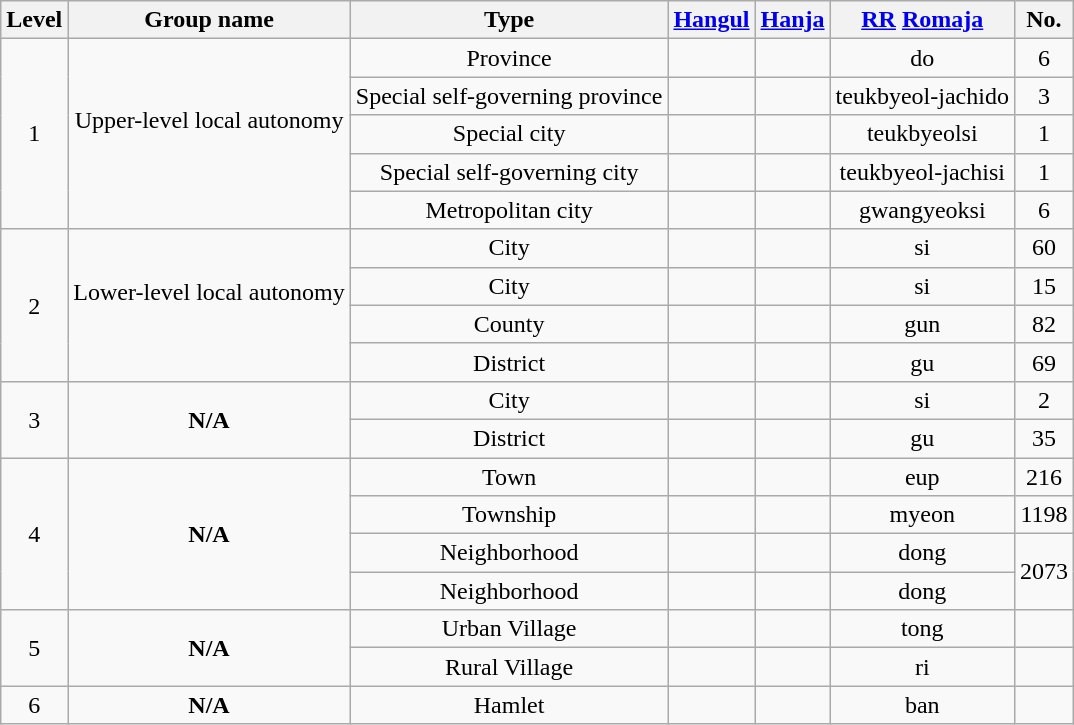<table class=wikitable>
<tr>
<th>Level</th>
<th>Group name</th>
<th>Type</th>
<th><a href='#'>Hangul</a></th>
<th><a href='#'>Hanja</a></th>
<th><a href='#'>RR</a> <a href='#'>Romaja</a></th>
<th>No.<br></th>
</tr>
<tr align=center>
<td rowspan=5>1</td>
<td rowspan=5>Upper-level local autonomy<br><br></td>
<td>Province</td>
<td></td>
<td></td>
<td>do</td>
<td>6</td>
</tr>
<tr align=center>
<td>Special self-governing province</td>
<td></td>
<td></td>
<td>teukbyeol-jachido</td>
<td>3</td>
</tr>
<tr align=center>
<td>Special city</td>
<td></td>
<td></td>
<td>teukbyeolsi</td>
<td>1</td>
</tr>
<tr align=center>
<td>Special self-governing city</td>
<td></td>
<td></td>
<td>teukbyeol-jachisi</td>
<td>1</td>
</tr>
<tr align=center>
<td>Metropolitan city</td>
<td></td>
<td></td>
<td>gwangyeoksi</td>
<td>6</td>
</tr>
<tr align=center>
<td rowspan="4">2</td>
<td rowspan=4>Lower-level local autonomy <br><br></td>
<td>City</td>
<td></td>
<td></td>
<td>si</td>
<td>60</td>
</tr>
<tr align=center>
<td>City </td>
<td></td>
<td></td>
<td>si </td>
<td>15</td>
</tr>
<tr align=center>
<td>County</td>
<td></td>
<td></td>
<td>gun</td>
<td>82</td>
</tr>
<tr align=center>
<td>District </td>
<td></td>
<td></td>
<td>gu </td>
<td>69</td>
</tr>
<tr align=center>
<td rowspan="2">3</td>
<td rowspan=2><strong>N/A</strong></td>
<td>City </td>
<td></td>
<td></td>
<td>si </td>
<td>2</td>
</tr>
<tr align=center>
<td>District </td>
<td></td>
<td></td>
<td>gu </td>
<td>35</td>
</tr>
<tr align=center>
<td rowspan=4>4</td>
<td rowspan="4"><strong>N/A</strong></td>
<td>Town</td>
<td></td>
<td></td>
<td>eup</td>
<td>216</td>
</tr>
<tr align=center>
<td>Township</td>
<td></td>
<td></td>
<td>myeon</td>
<td>1198</td>
</tr>
<tr align=center>
<td>Neighborhood </td>
<td></td>
<td></td>
<td>dong </td>
<td rowspan=2>2073</td>
</tr>
<tr align=center>
<td>Neighborhood </td>
<td></td>
<td></td>
<td>dong </td>
</tr>
<tr align=center>
<td rowspan=2>5</td>
<td rowspan="2"><strong>N/A</strong></td>
<td>Urban Village</td>
<td></td>
<td></td>
<td>tong</td>
<td></td>
</tr>
<tr align=center>
<td>Rural Village</td>
<td></td>
<td></td>
<td>ri</td>
<td></td>
</tr>
<tr align=center>
<td rowspan=1>6</td>
<td rowspan="1"><strong>N/A</strong></td>
<td>Hamlet</td>
<td></td>
<td></td>
<td>ban</td>
<td></td>
</tr>
</table>
